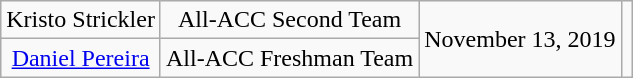<table class="wikitable sortable" style="text-align: center">
<tr>
<td>Kristo Strickler</td>
<td>All-ACC Second Team</td>
<td rowspan=2>November 13, 2019</td>
<td rowspan=2></td>
</tr>
<tr>
<td><a href='#'>Daniel Pereira</a></td>
<td>All-ACC Freshman Team</td>
</tr>
</table>
